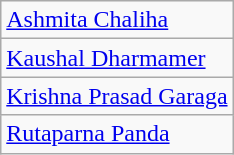<table class="wikitable" style="text-align:left">
<tr>
<td> <a href='#'>Ashmita Chaliha</a></td>
</tr>
<tr>
<td> <a href='#'>Kaushal Dharmamer</a></td>
</tr>
<tr>
<td> <a href='#'>Krishna Prasad Garaga</a></td>
</tr>
<tr>
<td> <a href='#'>Rutaparna Panda</a></td>
</tr>
</table>
